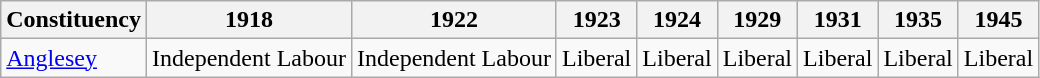<table class="wikitable sortable">
<tr>
<th>Constituency</th>
<th>1918</th>
<th>1922</th>
<th>1923</th>
<th>1924</th>
<th>1929</th>
<th>1931</th>
<th>1935</th>
<th>1945</th>
</tr>
<tr>
<td><a href='#'>Anglesey</a></td>
<td bgcolor=>Independent Labour</td>
<td bgcolor=>Independent Labour</td>
<td bgcolor=>Liberal</td>
<td bgcolor=>Liberal</td>
<td bgcolor=>Liberal</td>
<td bgcolor=>Liberal</td>
<td bgcolor=>Liberal</td>
<td bgcolor=>Liberal</td>
</tr>
</table>
